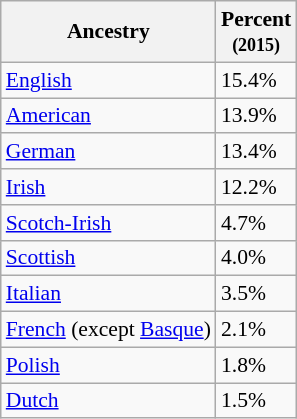<table class="wikitable sortable collapsible" style="font-size: 90%;">
<tr>
<th>Ancestry</th>
<th>Percent<br><small>(2015)</small></th>
</tr>
<tr>
<td><a href='#'>English</a> </td>
<td>15.4%</td>
</tr>
<tr>
<td><a href='#'>American</a> </td>
<td>13.9%</td>
</tr>
<tr>
<td><a href='#'>German</a> </td>
<td>13.4%</td>
</tr>
<tr>
<td><a href='#'>Irish</a> </td>
<td>12.2%</td>
</tr>
<tr>
<td><a href='#'>Scotch-Irish</a> </td>
<td>4.7%</td>
</tr>
<tr>
<td><a href='#'>Scottish</a> </td>
<td>4.0%</td>
</tr>
<tr>
<td><a href='#'>Italian</a> </td>
<td>3.5%</td>
</tr>
<tr>
<td><a href='#'>French</a> (except <a href='#'>Basque</a>) </td>
<td>2.1%</td>
</tr>
<tr>
<td><a href='#'>Polish</a> </td>
<td>1.8%</td>
</tr>
<tr>
<td><a href='#'>Dutch</a> </td>
<td>1.5%</td>
</tr>
</table>
